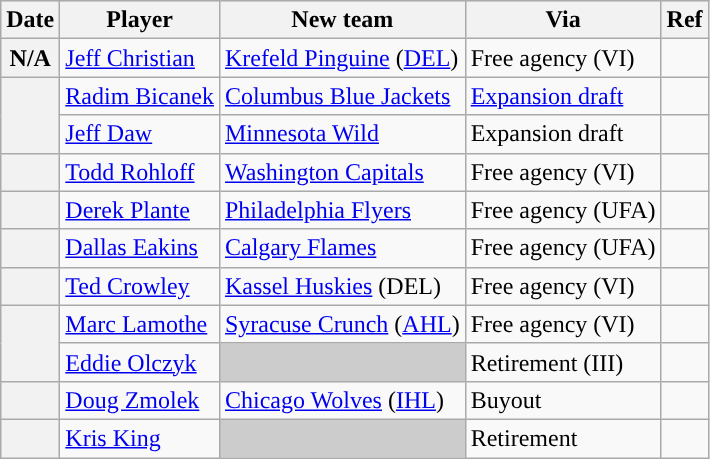<table class="wikitable plainrowheaders">
<tr style="background:#ddd; text-align:center;">
<th>Date</th>
<th>Player</th>
<th>New team</th>
<th>Via</th>
<th>Ref</th>
</tr>
<tr>
<th scope="row">N/A</th>
<td><a href='#'>Jeff Christian</a></td>
<td><a href='#'>Krefeld Pinguine</a> (<a href='#'>DEL</a>)</td>
<td>Free agency (VI)</td>
<td></td>
</tr>
<tr>
<th scope="row" rowspan=2></th>
<td><a href='#'>Radim Bicanek</a></td>
<td><a href='#'>Columbus Blue Jackets</a></td>
<td><a href='#'>Expansion draft</a></td>
<td></td>
</tr>
<tr>
<td><a href='#'>Jeff Daw</a></td>
<td><a href='#'>Minnesota Wild</a></td>
<td>Expansion draft</td>
<td></td>
</tr>
<tr>
<th scope="row"></th>
<td><a href='#'>Todd Rohloff</a></td>
<td><a href='#'>Washington Capitals</a></td>
<td>Free agency (VI)</td>
<td></td>
</tr>
<tr>
<th scope="row"></th>
<td><a href='#'>Derek Plante</a></td>
<td><a href='#'>Philadelphia Flyers</a></td>
<td>Free agency (UFA)</td>
<td></td>
</tr>
<tr>
<th scope="row"></th>
<td><a href='#'>Dallas Eakins</a></td>
<td><a href='#'>Calgary Flames</a></td>
<td>Free agency (UFA)</td>
<td></td>
</tr>
<tr>
<th scope="row"></th>
<td><a href='#'>Ted Crowley</a></td>
<td><a href='#'>Kassel Huskies</a> (DEL)</td>
<td>Free agency (VI)</td>
<td></td>
</tr>
<tr>
<th scope="row" rowspan=2></th>
<td><a href='#'>Marc Lamothe</a></td>
<td><a href='#'>Syracuse Crunch</a> (<a href='#'>AHL</a>)</td>
<td>Free agency (VI)</td>
<td></td>
</tr>
<tr>
<td><a href='#'>Eddie Olczyk</a></td>
<td style="background:#ccc"></td>
<td>Retirement (III)</td>
<td></td>
</tr>
<tr>
<th scope="row"></th>
<td><a href='#'>Doug Zmolek</a></td>
<td><a href='#'>Chicago Wolves</a> (<a href='#'>IHL</a>)</td>
<td>Buyout</td>
<td></td>
</tr>
<tr>
<th scope="row"></th>
<td><a href='#'>Kris King</a></td>
<td style="background:#ccc"></td>
<td>Retirement</td>
<td></td>
</tr>
</table>
